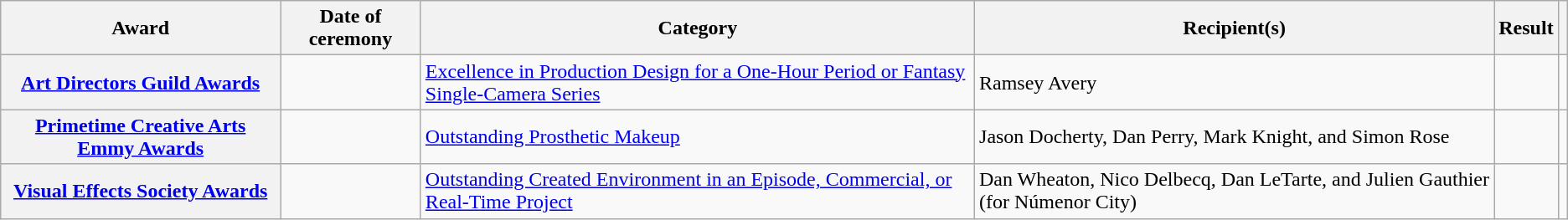<table class="wikitable sortable plainrowheaders">
<tr>
<th scope="col">Award</th>
<th scope="col">Date of ceremony</th>
<th scope="col">Category</th>
<th scope="col">Recipient(s)</th>
<th scope="col">Result</th>
<th scope="col" class="unsortable"></th>
</tr>
<tr>
<th scope="row" style="text-align:center;"><a href='#'>Art Directors Guild Awards</a></th>
<td><a href='#'></a></td>
<td><a href='#'>Excellence in Production Design for a One-Hour Period or Fantasy Single-Camera Series</a></td>
<td>Ramsey Avery</td>
<td></td>
<td style="text-align:center"></td>
</tr>
<tr>
<th scope="row" style="text-align:center;"><a href='#'>Primetime Creative Arts Emmy Awards</a></th>
<td><a href='#'></a></td>
<td><a href='#'>Outstanding Prosthetic Makeup</a></td>
<td>Jason Docherty, Dan Perry, Mark Knight, and Simon Rose</td>
<td></td>
<td style="text-align:center"></td>
</tr>
<tr>
<th scope="row" style="text-align:center;"><a href='#'>Visual Effects Society Awards</a></th>
<td><a href='#'></a></td>
<td><a href='#'>Outstanding Created Environment in an Episode, Commercial, or Real-Time Project</a></td>
<td>Dan Wheaton, Nico Delbecq, Dan LeTarte, and Julien Gauthier (for Númenor City)</td>
<td></td>
<td style="text-align:center"></td>
</tr>
</table>
